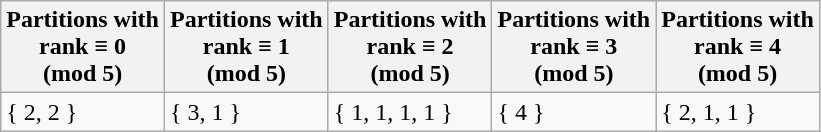<table class="wikitable">
<tr>
<th>Partitions with <br> rank ≡ 0 <br> (mod 5)</th>
<th>Partitions with <br>  rank ≡ 1<br> (mod 5)</th>
<th>Partitions with <br>  rank ≡ 2 <br>(mod 5)</th>
<th>Partitions with <br>  rank ≡ 3 <br>(mod 5)</th>
<th>Partitions with <br>  rank ≡ 4 <br>(mod 5)</th>
</tr>
<tr>
<td>{ 2, 2 }</td>
<td>{ 3, 1 }</td>
<td>{ 1, 1, 1, 1 }</td>
<td>{ 4 }</td>
<td>{ 2, 1, 1 }</td>
</tr>
</table>
